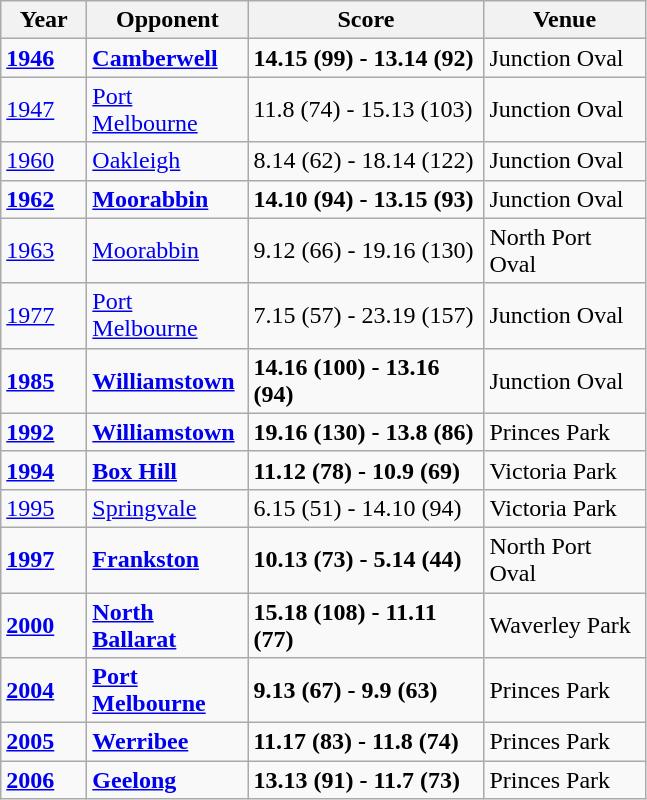<table class="wikitable sortable">
<tr>
<th width=50px>Year</th>
<th width=100px>Opponent</th>
<th width=150px>Score</th>
<th width=100px>Venue</th>
</tr>
<tr>
<td><strong><a href='#'>1946</a></strong></td>
<td><strong><a href='#'>Camberwell</a></strong></td>
<td><strong>14.15 (99) - 13.14 (92)</strong></td>
<td>Junction Oval</td>
</tr>
<tr>
<td><a href='#'>1947</a></td>
<td><a href='#'>Port Melbourne</a></td>
<td>11.8 (74) - 15.13 (103)</td>
<td>Junction Oval</td>
</tr>
<tr>
<td><a href='#'>1960</a></td>
<td><a href='#'>Oakleigh</a></td>
<td>8.14 (62) - 18.14 (122)</td>
<td>Junction Oval</td>
</tr>
<tr>
<td><strong><a href='#'>1962</a></strong></td>
<td><strong><a href='#'>Moorabbin</a></strong></td>
<td><strong>14.10 (94) - 13.15 (93)</strong></td>
<td>Junction Oval</td>
</tr>
<tr>
<td><a href='#'>1963</a></td>
<td><a href='#'>Moorabbin</a></td>
<td>9.12 (66) - 19.16 (130)</td>
<td>North Port Oval</td>
</tr>
<tr>
<td><a href='#'>1977</a></td>
<td><a href='#'>Port Melbourne</a></td>
<td>7.15 (57) - 23.19 (157)</td>
<td>Junction Oval</td>
</tr>
<tr>
<td><strong><a href='#'>1985</a></strong></td>
<td><strong><a href='#'>Williamstown</a></strong></td>
<td><strong>14.16 (100) - 13.16 (94)</strong></td>
<td>Junction Oval</td>
</tr>
<tr>
<td><strong><a href='#'>1992</a></strong></td>
<td><strong><a href='#'>Williamstown</a></strong></td>
<td><strong>19.16 (130) - 13.8 (86)</strong></td>
<td>Princes Park</td>
</tr>
<tr>
<td><strong><a href='#'>1994</a></strong></td>
<td><strong><a href='#'>Box Hill</a></strong></td>
<td><strong>11.12 (78) - 10.9 (69)</strong></td>
<td>Victoria Park</td>
</tr>
<tr>
<td><a href='#'>1995</a></td>
<td><a href='#'>Springvale</a></td>
<td>6.15 (51) - 14.10 (94)</td>
<td>Victoria Park</td>
</tr>
<tr>
<td><strong><a href='#'>1997</a></strong></td>
<td><strong><a href='#'>Frankston</a></strong></td>
<td><strong>10.13 (73) - 5.14 (44)</strong></td>
<td>North Port Oval</td>
</tr>
<tr>
<td><strong><a href='#'>2000</a></strong></td>
<td><strong><a href='#'>North Ballarat</a></strong></td>
<td><strong>15.18 (108) - 11.11 (77)</strong></td>
<td>Waverley Park</td>
</tr>
<tr>
<td><strong><a href='#'>2004</a></strong></td>
<td><strong><a href='#'>Port Melbourne</a></strong></td>
<td><strong>9.13 (67) - 9.9 (63)</strong></td>
<td>Princes Park</td>
</tr>
<tr>
<td><strong><a href='#'>2005</a></strong></td>
<td><strong><a href='#'>Werribee</a></strong></td>
<td><strong>11.17 (83) - 11.8 (74)</strong></td>
<td>Princes Park</td>
</tr>
<tr>
<td><strong><a href='#'>2006</a></strong></td>
<td><strong><a href='#'>Geelong</a></strong></td>
<td><strong>13.13 (91) - 11.7 (73)</strong></td>
<td>Princes Park</td>
</tr>
</table>
